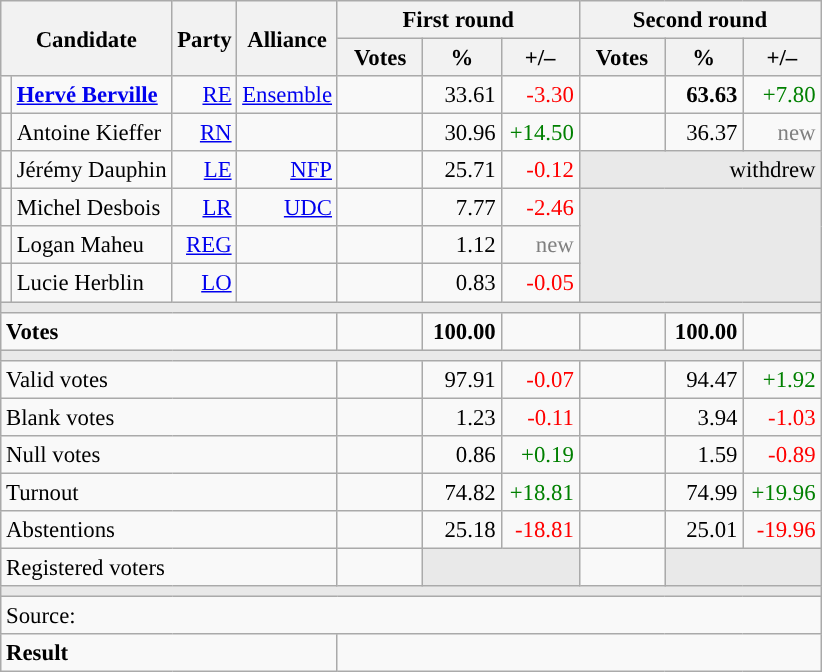<table class="wikitable" style="text-align:right;font-size:95%;">
<tr>
<th rowspan="2" colspan="2">Candidate</th>
<th colspan="1" rowspan="2">Party</th>
<th colspan="1" rowspan="2">Alliance</th>
<th colspan="3">First round</th>
<th colspan="3">Second round</th>
</tr>
<tr>
<th style="width:50px;">Votes</th>
<th style="width:45px;">%</th>
<th style="width:45px;">+/–</th>
<th style="width:50px;">Votes</th>
<th style="width:45px;">%</th>
<th style="width:45px;">+/–</th>
</tr>
<tr>
<td style="color:inherit;background:"></td>
<td style="text-align:left;"><strong><a href='#'>Hervé Berville</a></strong></td>
<td><a href='#'>RE</a></td>
<td><a href='#'>Ensemble</a></td>
<td></td>
<td>33.61</td>
<td style="color:red;">-3.30</td>
<td><strong></strong></td>
<td><strong>63.63</strong></td>
<td style="color:green;">+7.80</td>
</tr>
<tr>
<td style="color:inherit;background:"></td>
<td style="text-align:left;">Antoine Kieffer</td>
<td><a href='#'>RN</a></td>
<td></td>
<td></td>
<td>30.96</td>
<td style="color:green;">+14.50</td>
<td></td>
<td>36.37</td>
<td style="color:grey;">new</td>
</tr>
<tr>
<td style="color:inherit;background:"></td>
<td style="text-align:left;">Jérémy Dauphin</td>
<td><a href='#'>LE</a></td>
<td><a href='#'>NFP</a></td>
<td></td>
<td>25.71</td>
<td style="color:red;">-0.12</td>
<td colspan="3" style="background:#E9E9E9;">withdrew</td>
</tr>
<tr>
<td style="color:inherit;background:"></td>
<td style="text-align:left;">Michel Desbois</td>
<td><a href='#'>LR</a></td>
<td><a href='#'>UDC</a></td>
<td></td>
<td>7.77</td>
<td style="color:red;">-2.46</td>
<td colspan="3" rowspan="3" style="background:#E9E9E9;"></td>
</tr>
<tr>
<td style="color:inherit;background:"></td>
<td style="text-align:left;">Logan Maheu</td>
<td><a href='#'>REG</a></td>
<td></td>
<td></td>
<td>1.12</td>
<td style="color:grey;">new</td>
</tr>
<tr>
<td style="color:inherit;background:"></td>
<td style="text-align:left;">Lucie Herblin</td>
<td><a href='#'>LO</a></td>
<td></td>
<td></td>
<td>0.83</td>
<td style="color:red;">-0.05</td>
</tr>
<tr>
<td colspan="10" style="background:#E9E9E9;"></td>
</tr>
<tr style="font-weight:bold;">
<td colspan="4" style="text-align:left;">Votes</td>
<td></td>
<td>100.00</td>
<td></td>
<td></td>
<td>100.00</td>
<td></td>
</tr>
<tr>
<td colspan="10" style="background:#E9E9E9;"></td>
</tr>
<tr>
<td colspan="4" style="text-align:left;">Valid votes</td>
<td></td>
<td>97.91</td>
<td style="color:red;">-0.07</td>
<td></td>
<td>94.47</td>
<td style="color:green;">+1.92</td>
</tr>
<tr>
<td colspan="4" style="text-align:left;">Blank votes</td>
<td></td>
<td>1.23</td>
<td style="color:red;">-0.11</td>
<td></td>
<td>3.94</td>
<td style="color:red;">-1.03</td>
</tr>
<tr>
<td colspan="4" style="text-align:left;">Null votes</td>
<td></td>
<td>0.86</td>
<td style="color:green;">+0.19</td>
<td></td>
<td>1.59</td>
<td style="color:red;">-0.89</td>
</tr>
<tr>
<td colspan="4" style="text-align:left;">Turnout</td>
<td></td>
<td>74.82</td>
<td style="color:green;">+18.81</td>
<td></td>
<td>74.99</td>
<td style="color:green;">+19.96</td>
</tr>
<tr>
<td colspan="4" style="text-align:left;">Abstentions</td>
<td></td>
<td>25.18</td>
<td style="color:red;">-18.81</td>
<td></td>
<td>25.01</td>
<td style="color:red;">-19.96</td>
</tr>
<tr>
<td colspan="4" style="text-align:left;">Registered voters</td>
<td></td>
<td colspan="2" style="background:#E9E9E9;"></td>
<td></td>
<td colspan="2" style="background:#E9E9E9;"></td>
</tr>
<tr>
<td colspan="10" style="background:#E9E9E9;"></td>
</tr>
<tr>
<td colspan="10" style="text-align:left;">Source: </td>
</tr>
<tr style="font-weight:bold">
<td colspan="4" style="text-align:left;">Result</td>
<td colspan="6" style="background-color:"></td>
</tr>
</table>
